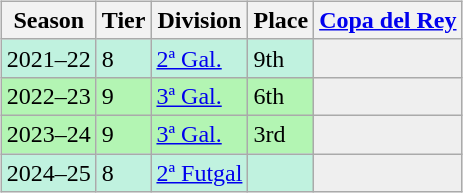<table>
<tr>
<td valign="top" width=0%><br><table class="wikitable">
<tr style="background:#f0f6fa;">
<th>Season</th>
<th>Tier</th>
<th>Division</th>
<th>Place</th>
<th><a href='#'>Copa del Rey</a></th>
</tr>
<tr>
<td style="background:#C0F2DF;">2021–22</td>
<td style="background:#C0F2DF;">8</td>
<td style="background:#C0F2DF;"><a href='#'>2ª Gal.</a></td>
<td style="background:#C0F2DF;">9th</td>
<th style="background:#efefef;"></th>
</tr>
<tr>
<td style="background:#B3F5B3;">2022–23</td>
<td style="background:#B3F5B3;">9</td>
<td style="background:#B3F5B3;"><a href='#'>3ª Gal.</a></td>
<td style="background:#B3F5B3;">6th</td>
<th style="background:#efefef;"></th>
</tr>
<tr>
<td style="background:#B3F5B3;">2023–24</td>
<td style="background:#B3F5B3;">9</td>
<td style="background:#B3F5B3;"><a href='#'>3ª Gal.</a></td>
<td style="background:#B3F5B3;">3rd</td>
<th style="background:#efefef;"></th>
</tr>
<tr>
<td style="background:#C0F2DF;">2024–25</td>
<td style="background:#C0F2DF;">8</td>
<td style="background:#C0F2DF;"><a href='#'>2ª Futgal</a></td>
<td style="background:#C0F2DF;"></td>
<th style="background:#efefef;"></th>
</tr>
</table>
</td>
</tr>
</table>
